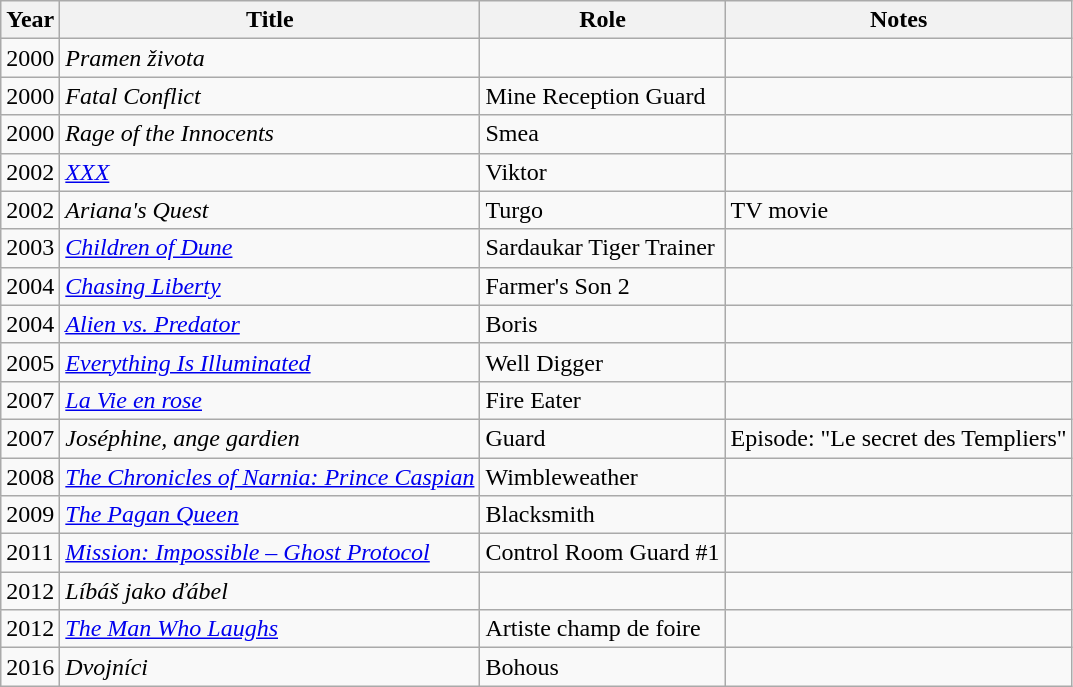<table class="wikitable">
<tr>
<th>Year</th>
<th>Title</th>
<th>Role</th>
<th>Notes</th>
</tr>
<tr>
<td>2000</td>
<td><em>Pramen života</em></td>
<td></td>
<td></td>
</tr>
<tr>
<td>2000</td>
<td><em>Fatal Conflict</em></td>
<td>Mine Reception Guard</td>
<td></td>
</tr>
<tr>
<td>2000</td>
<td><em>Rage of the Innocents</em></td>
<td>Smea</td>
<td></td>
</tr>
<tr>
<td>2002</td>
<td><em><a href='#'>XXX</a></em></td>
<td>Viktor</td>
<td></td>
</tr>
<tr>
<td>2002</td>
<td><em>Ariana's Quest</em></td>
<td>Turgo</td>
<td>TV movie</td>
</tr>
<tr>
<td>2003</td>
<td><em><a href='#'>Children of Dune</a></em></td>
<td>Sardaukar Tiger Trainer</td>
<td></td>
</tr>
<tr>
<td>2004</td>
<td><em><a href='#'>Chasing Liberty</a></em></td>
<td>Farmer's Son 2</td>
<td></td>
</tr>
<tr>
<td>2004</td>
<td><em><a href='#'>Alien vs. Predator</a></em></td>
<td>Boris</td>
<td></td>
</tr>
<tr>
<td>2005</td>
<td><em><a href='#'>Everything Is Illuminated</a></em></td>
<td>Well Digger</td>
<td></td>
</tr>
<tr>
<td>2007</td>
<td><em><a href='#'>La Vie en rose</a></em></td>
<td>Fire Eater</td>
<td></td>
</tr>
<tr>
<td>2007</td>
<td><em>Joséphine, ange gardien</em></td>
<td>Guard</td>
<td>Episode: "Le secret des Templiers"</td>
</tr>
<tr>
<td>2008</td>
<td><em><a href='#'>The Chronicles of Narnia: Prince Caspian</a></em></td>
<td>Wimbleweather</td>
<td></td>
</tr>
<tr>
<td>2009</td>
<td><em><a href='#'>The Pagan Queen</a></em></td>
<td>Blacksmith</td>
<td></td>
</tr>
<tr>
<td>2011</td>
<td><em><a href='#'>Mission: Impossible – Ghost Protocol</a></em></td>
<td>Control Room Guard #1</td>
<td></td>
</tr>
<tr>
<td>2012</td>
<td><em>Líbáš jako ďábel</em></td>
<td></td>
<td></td>
</tr>
<tr>
<td>2012</td>
<td><em><a href='#'>The Man Who Laughs</a></em></td>
<td>Artiste champ de foire</td>
<td></td>
</tr>
<tr>
<td>2016</td>
<td><em>Dvojníci</em></td>
<td>Bohous</td>
<td></td>
</tr>
</table>
